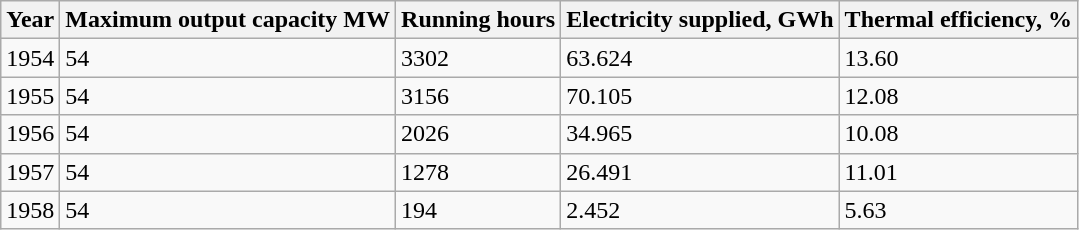<table class="wikitable">
<tr>
<th>Year</th>
<th>Maximum  output capacity MW</th>
<th>Running  hours</th>
<th>Electricity  supplied, GWh</th>
<th>Thermal  efficiency, %</th>
</tr>
<tr>
<td>1954</td>
<td>54</td>
<td>3302</td>
<td>63.624</td>
<td>13.60</td>
</tr>
<tr>
<td>1955</td>
<td>54</td>
<td>3156</td>
<td>70.105</td>
<td>12.08</td>
</tr>
<tr>
<td>1956</td>
<td>54</td>
<td>2026</td>
<td>34.965</td>
<td>10.08</td>
</tr>
<tr>
<td>1957</td>
<td>54</td>
<td>1278</td>
<td>26.491</td>
<td>11.01</td>
</tr>
<tr>
<td>1958</td>
<td>54</td>
<td>194</td>
<td>2.452</td>
<td>5.63</td>
</tr>
</table>
